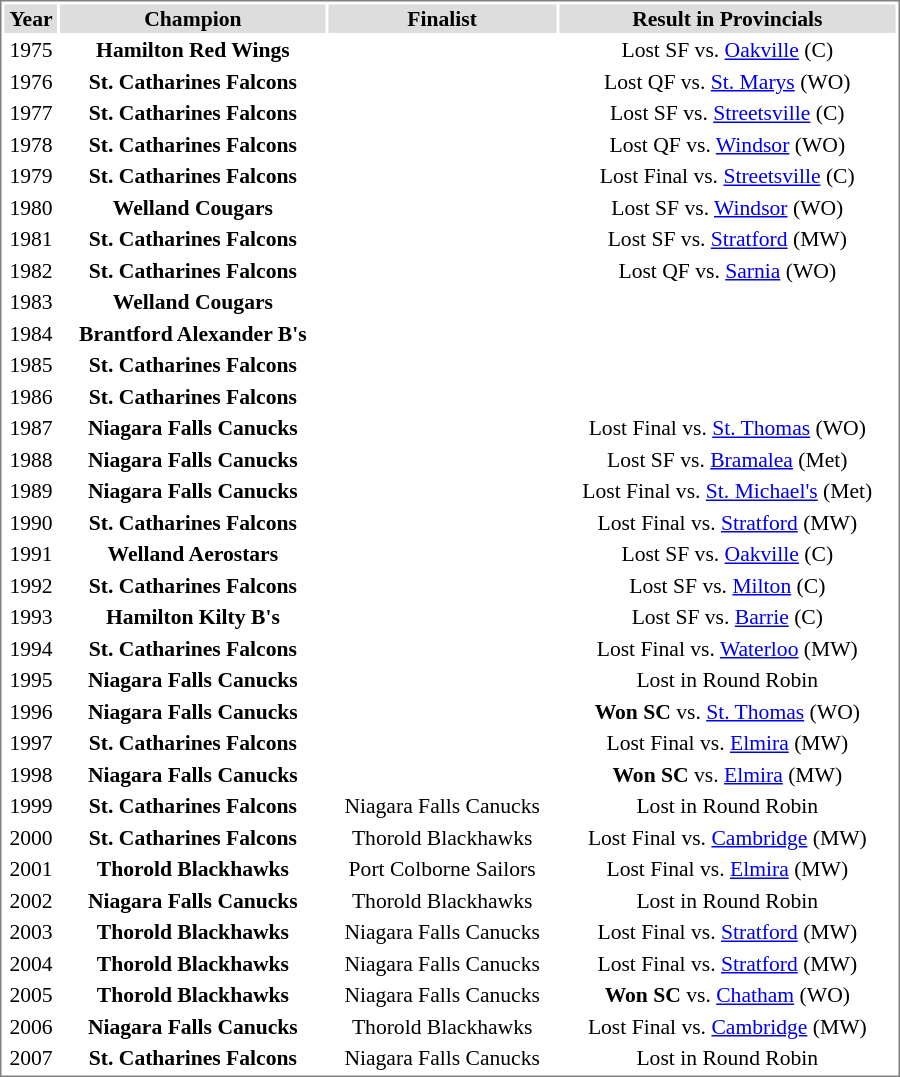<table cellpadding="0">
<tr align="left" style="vertical-align: top">
<td></td>
<td><br><table cellpadding="1" width="600px" style="font-size: 90%; border: 1px solid gray;">
<tr align="center" bgcolor="#dddddd">
<td><strong>Year</strong></td>
<td><strong>Champion</strong></td>
<td><strong>Finalist</strong></td>
<td><strong>Result in Provincials</strong></td>
</tr>
<tr align="center">
<td>1975</td>
<td><strong>Hamilton Red Wings</strong></td>
<td></td>
<td>Lost SF vs. <a href='#'>Oakville</a> (C)</td>
</tr>
<tr align="center">
<td>1976</td>
<td><strong>St. Catharines Falcons</strong></td>
<td></td>
<td>Lost QF vs. <a href='#'>St. Marys</a> (WO)</td>
</tr>
<tr align="center">
<td>1977</td>
<td><strong>St. Catharines Falcons</strong></td>
<td></td>
<td>Lost SF vs. <a href='#'>Streetsville</a> (C)</td>
</tr>
<tr align="center">
<td>1978</td>
<td><strong>St. Catharines Falcons</strong></td>
<td></td>
<td>Lost QF vs. <a href='#'>Windsor</a> (WO)</td>
</tr>
<tr align="center">
<td>1979</td>
<td><strong>St. Catharines Falcons</strong></td>
<td></td>
<td>Lost Final vs. <a href='#'>Streetsville</a> (C)</td>
</tr>
<tr align="center">
<td>1980</td>
<td><strong>Welland Cougars</strong></td>
<td></td>
<td>Lost SF vs. <a href='#'>Windsor</a> (WO)</td>
</tr>
<tr align="center">
<td>1981</td>
<td><strong>St. Catharines Falcons</strong></td>
<td></td>
<td>Lost SF vs. <a href='#'>Stratford</a> (MW)</td>
</tr>
<tr align="center">
<td>1982</td>
<td><strong>St. Catharines Falcons</strong></td>
<td></td>
<td>Lost QF vs. <a href='#'>Sarnia</a> (WO)</td>
</tr>
<tr align="center">
<td>1983</td>
<td><strong>Welland Cougars</strong></td>
<td></td>
<td></td>
</tr>
<tr align="center">
<td>1984</td>
<td><strong>Brantford Alexander B's</strong></td>
<td></td>
<td></td>
</tr>
<tr align="center">
<td>1985</td>
<td><strong>St. Catharines Falcons</strong></td>
<td></td>
<td></td>
</tr>
<tr align="center">
<td>1986</td>
<td><strong>St. Catharines Falcons</strong></td>
<td></td>
<td></td>
</tr>
<tr align="center">
<td>1987</td>
<td><strong>Niagara Falls Canucks</strong></td>
<td></td>
<td>Lost Final vs. <a href='#'>St. Thomas</a> (WO)</td>
</tr>
<tr align="center">
<td>1988</td>
<td><strong>Niagara Falls Canucks</strong></td>
<td></td>
<td>Lost SF vs. <a href='#'>Bramalea</a> (Met)</td>
</tr>
<tr align="center">
<td>1989</td>
<td><strong>Niagara Falls Canucks</strong></td>
<td></td>
<td>Lost Final vs. <a href='#'>St. Michael's</a> (Met)</td>
</tr>
<tr align="center">
<td>1990</td>
<td><strong>St. Catharines Falcons</strong></td>
<td></td>
<td>Lost Final vs. <a href='#'>Stratford</a> (MW)</td>
</tr>
<tr align="center">
<td>1991</td>
<td><strong>Welland Aerostars</strong></td>
<td></td>
<td>Lost SF vs. <a href='#'>Oakville</a> (C)</td>
</tr>
<tr align="center">
<td>1992</td>
<td><strong>St. Catharines Falcons</strong></td>
<td></td>
<td>Lost SF vs. <a href='#'>Milton</a> (C)</td>
</tr>
<tr align="center">
<td>1993</td>
<td><strong>Hamilton Kilty B's</strong></td>
<td></td>
<td>Lost SF vs. <a href='#'>Barrie</a> (C)</td>
</tr>
<tr align="center">
<td>1994</td>
<td><strong>St. Catharines Falcons</strong></td>
<td></td>
<td>Lost Final vs. <a href='#'>Waterloo</a> (MW)</td>
</tr>
<tr align="center">
<td>1995</td>
<td><strong>Niagara Falls Canucks</strong></td>
<td></td>
<td>Lost in Round Robin</td>
</tr>
<tr align="center">
<td>1996</td>
<td><strong>Niagara Falls Canucks</strong></td>
<td></td>
<td><strong>Won SC</strong> vs. <a href='#'>St. Thomas</a> (WO)</td>
</tr>
<tr align="center">
<td>1997</td>
<td><strong>St. Catharines Falcons</strong></td>
<td></td>
<td>Lost Final vs. <a href='#'>Elmira</a> (MW)</td>
</tr>
<tr align="center">
<td>1998</td>
<td><strong>Niagara Falls Canucks</strong></td>
<td></td>
<td><strong>Won SC</strong> vs. <a href='#'>Elmira</a> (MW)</td>
</tr>
<tr align="center">
<td>1999</td>
<td><strong>St. Catharines Falcons</strong></td>
<td>Niagara Falls Canucks</td>
<td>Lost in Round Robin</td>
</tr>
<tr align="center">
<td>2000</td>
<td><strong>St. Catharines Falcons</strong></td>
<td>Thorold Blackhawks</td>
<td>Lost Final vs. <a href='#'>Cambridge</a> (MW)</td>
</tr>
<tr align="center">
<td>2001</td>
<td><strong>Thorold Blackhawks</strong></td>
<td>Port Colborne Sailors</td>
<td>Lost Final vs. <a href='#'>Elmira</a> (MW)</td>
</tr>
<tr align="center">
<td>2002</td>
<td><strong>Niagara Falls Canucks</strong></td>
<td>Thorold Blackhawks</td>
<td>Lost in Round Robin</td>
</tr>
<tr align="center">
<td>2003</td>
<td><strong>Thorold Blackhawks</strong></td>
<td>Niagara Falls Canucks</td>
<td>Lost Final vs. <a href='#'>Stratford</a> (MW)</td>
</tr>
<tr align="center">
<td>2004</td>
<td><strong>Thorold Blackhawks</strong></td>
<td>Niagara Falls Canucks</td>
<td>Lost Final vs. <a href='#'>Stratford</a> (MW)</td>
</tr>
<tr align="center">
<td>2005</td>
<td><strong>Thorold Blackhawks</strong></td>
<td>Niagara Falls Canucks</td>
<td><strong>Won SC</strong> vs. <a href='#'>Chatham</a> (WO)</td>
</tr>
<tr align="center">
<td>2006</td>
<td><strong>Niagara Falls Canucks</strong></td>
<td>Thorold Blackhawks</td>
<td>Lost Final vs. <a href='#'>Cambridge</a> (MW)</td>
</tr>
<tr align="center">
<td>2007</td>
<td><strong>St. Catharines Falcons</strong></td>
<td>Niagara Falls Canucks</td>
<td>Lost in Round Robin</td>
</tr>
</table>
</td>
</tr>
</table>
